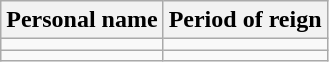<table class="wikitable">
<tr>
<th>Personal name</th>
<th>Period of reign</th>
</tr>
<tr>
<td></td>
<td></td>
</tr>
<tr>
<td></td>
<td></td>
</tr>
</table>
